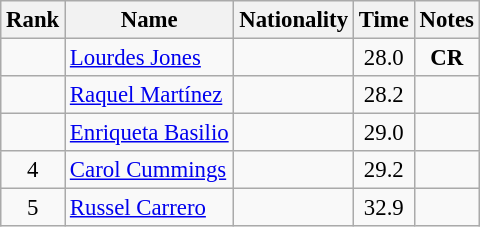<table class="wikitable sortable" style="text-align:center;font-size:95%">
<tr>
<th>Rank</th>
<th>Name</th>
<th>Nationality</th>
<th>Time</th>
<th>Notes</th>
</tr>
<tr>
<td></td>
<td align=left><a href='#'>Lourdes Jones</a></td>
<td align=left></td>
<td>28.0</td>
<td><strong>CR</strong></td>
</tr>
<tr>
<td></td>
<td align=left><a href='#'>Raquel Martínez</a></td>
<td align=left></td>
<td>28.2</td>
<td></td>
</tr>
<tr>
<td></td>
<td align=left><a href='#'>Enriqueta Basilio</a></td>
<td align=left></td>
<td>29.0</td>
<td></td>
</tr>
<tr>
<td>4</td>
<td align=left><a href='#'>Carol Cummings</a></td>
<td align=left></td>
<td>29.2</td>
<td></td>
</tr>
<tr>
<td>5</td>
<td align=left><a href='#'>Russel Carrero</a></td>
<td align=left></td>
<td>32.9</td>
<td></td>
</tr>
</table>
